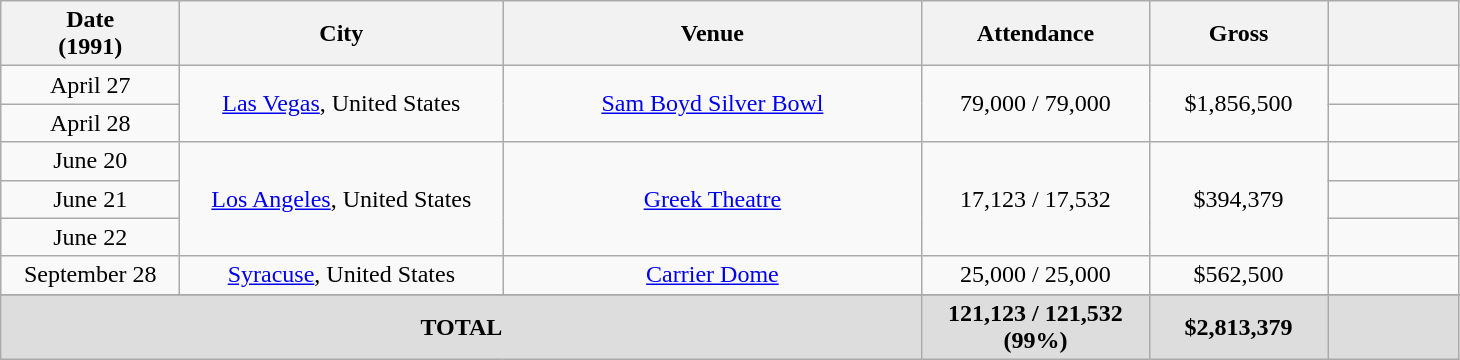<table class="wikitable sortable plainrowheaders" style="text-align:center;">
<tr>
<th scope="col" style="width:7em;">Date<br>(1991)</th>
<th scope="col" style="width:13em;">City</th>
<th scope="col" style="width:17em;">Venue</th>
<th scope="col" style="width:9em;">Attendance</th>
<th scope="col" style="width:7em;">Gross</th>
<th scope="col" style="width:5em;" class="unsortable"></th>
</tr>
<tr>
<td>April 27</td>
<td rowspan="2"><a href='#'>Las Vegas</a>, United States</td>
<td rowspan="2"><a href='#'>Sam Boyd Silver Bowl</a></td>
<td rowspan="2">79,000 / 79,000</td>
<td rowspan="2">$1,856,500</td>
<td></td>
</tr>
<tr>
<td>April 28</td>
<td></td>
</tr>
<tr>
<td>June 20</td>
<td rowspan="3"><a href='#'>Los Angeles</a>, United States</td>
<td rowspan="3"><a href='#'>Greek Theatre</a></td>
<td rowspan="3">17,123 / 17,532</td>
<td rowspan="3">$394,379</td>
<td></td>
</tr>
<tr>
<td>June 21</td>
<td></td>
</tr>
<tr>
<td>June 22</td>
<td></td>
</tr>
<tr>
<td>September 28</td>
<td><a href='#'>Syracuse</a>, United States</td>
<td><a href='#'>Carrier Dome</a></td>
<td>25,000 / 25,000</td>
<td>$562,500</td>
<td></td>
</tr>
<tr>
</tr>
<tr style="background:#ddd;">
<td colspan="3"><strong>TOTAL</strong></td>
<td><strong>121,123 / 121,532 (99%)</strong></td>
<td><strong>$2,813,379</strong></td>
<td></td>
</tr>
</table>
